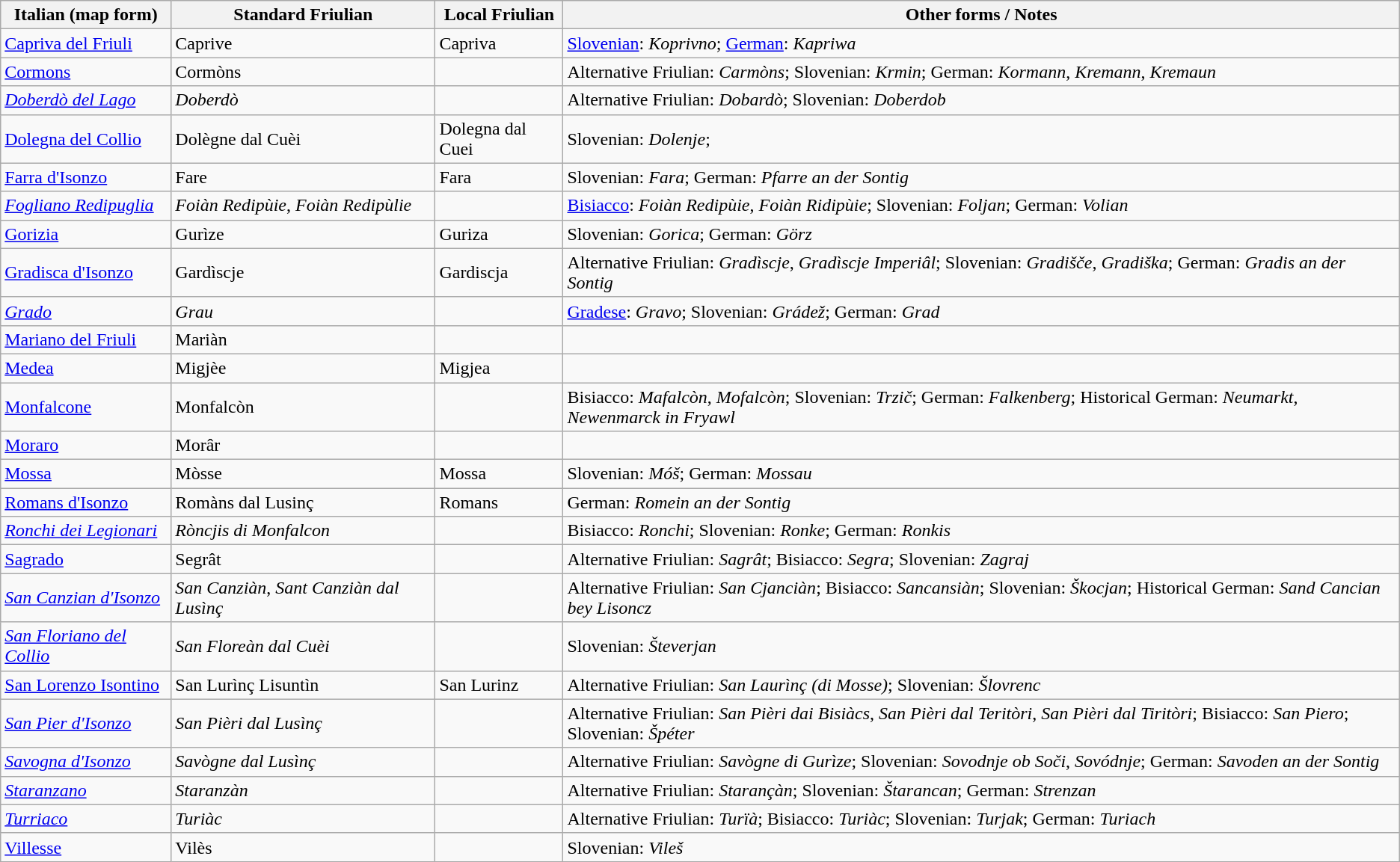<table class="wikitable sortable">
<tr>
<th>Italian (map form)</th>
<th>Standard Friulian</th>
<th>Local Friulian</th>
<th>Other forms / Notes</th>
</tr>
<tr>
<td><a href='#'>Capriva del Friuli</a></td>
<td>Caprive</td>
<td>Capriva</td>
<td><a href='#'>Slovenian</a>: <em>Koprivno</em>; <a href='#'>German</a>: <em>Kapriwa</em></td>
</tr>
<tr>
<td><a href='#'>Cormons</a></td>
<td>Cormòns</td>
<td></td>
<td>Alternative Friulian: <em>Carmòns</em>; Slovenian: <em>Krmin</em>; German: <em>Kormann</em>, <em>Kremann</em>, <em>Kremaun</em></td>
</tr>
<tr>
<td><em><a href='#'>Doberdò del Lago</a></em></td>
<td><em>Doberdò</em></td>
<td></td>
<td>Alternative Friulian: <em>Dobardò</em>; Slovenian: <em>Doberdob</em></td>
</tr>
<tr>
<td><a href='#'>Dolegna del Collio</a></td>
<td>Dolègne dal Cuèi</td>
<td>Dolegna dal Cuei</td>
<td>Slovenian: <em>Dolenje</em>;</td>
</tr>
<tr>
<td><a href='#'>Farra d'Isonzo</a></td>
<td>Fare</td>
<td>Fara</td>
<td>Slovenian: <em>Fara</em>; German: <em>Pfarre an der Sontig</em></td>
</tr>
<tr>
<td><em><a href='#'>Fogliano Redipuglia</a></em></td>
<td><em>Foiàn Redipùie</em>, <em>Foiàn Redipùlie</em></td>
<td></td>
<td><a href='#'>Bisiacco</a>: <em>Foiàn Redipùie</em>, <em>Foiàn Ridipùie</em>; Slovenian: <em>Foljan</em>; German: <em>Volian</em></td>
</tr>
<tr>
<td><a href='#'>Gorizia</a></td>
<td>Gurìze</td>
<td>Guriza</td>
<td>Slovenian: <em>Gorica</em>; German: <em>Görz</em></td>
</tr>
<tr>
<td><a href='#'>Gradisca d'Isonzo</a></td>
<td>Gardìscje</td>
<td>Gardiscja</td>
<td>Alternative Friulian: <em>Gradìscje</em>, <em>Gradìscje Imperiâl</em>; Slovenian: <em>Gradišče</em>, <em>Gradiška</em>; German: <em>Gradis an der Sontig</em></td>
</tr>
<tr>
<td><em><a href='#'>Grado</a></em></td>
<td><em>Grau</em></td>
<td></td>
<td><a href='#'>Gradese</a>: <em>Gravo</em>; Slovenian: <em>Grádež</em>; German: <em>Grad</em></td>
</tr>
<tr>
<td><a href='#'>Mariano del Friuli</a></td>
<td>Mariàn</td>
<td></td>
<td></td>
</tr>
<tr>
<td><a href='#'>Medea</a></td>
<td>Migjèe</td>
<td>Migjea</td>
</tr>
<tr>
<td><a href='#'>Monfalcone</a></td>
<td>Monfalcòn</td>
<td></td>
<td>Bisiacco: <em>Mafalcòn</em>, <em>Mofalcòn</em>;  Slovenian: <em>Trzič</em>; German: <em>Falkenberg</em>; Historical German: <em>Neumarkt</em>, <em>Newenmarck in Fryawl</em></td>
</tr>
<tr>
<td><a href='#'>Moraro</a></td>
<td>Morâr</td>
<td></td>
</tr>
<tr>
<td><a href='#'>Mossa</a></td>
<td>Mòsse</td>
<td>Mossa</td>
<td>Slovenian: <em>Móš</em>; German: <em>Mossau</em></td>
</tr>
<tr>
<td><a href='#'>Romans d'Isonzo</a></td>
<td>Romàns dal Lusinç</td>
<td>Romans</td>
<td>German: <em>Romein an der Sontig</em></td>
</tr>
<tr>
<td><em><a href='#'>Ronchi dei Legionari</a></em></td>
<td><em>Ròncjis di Monfalcon</em></td>
<td></td>
<td>Bisiacco: <em>Ronchi</em>; Slovenian: <em>Ronke</em>; German: <em>Ronkis</em></td>
</tr>
<tr>
<td><a href='#'>Sagrado</a></td>
<td>Segrât</td>
<td></td>
<td>Alternative Friulian: <em>Sagrât</em>; Bisiacco: <em>Segra</em>; Slovenian: <em>Zagraj</em></td>
</tr>
<tr>
<td><em><a href='#'>San Canzian d'Isonzo</a></em></td>
<td><em>San Canziàn</em>, <em>Sant Canziàn dal Lusìnç</em></td>
<td></td>
<td>Alternative Friulian: <em>San Cjanciàn</em>; Bisiacco: <em>Sancansiàn</em>; Slovenian: <em>Škocjan</em>; Historical German: <em>Sand Cancian bey Lisoncz</em></td>
</tr>
<tr>
<td><em><a href='#'>San Floriano del Collio</a></em></td>
<td><em>San Floreàn dal Cuèi</em></td>
<td></td>
<td>Slovenian: <em>Števerjan</em></td>
</tr>
<tr>
<td><a href='#'>San Lorenzo Isontino</a></td>
<td>San Lurìnç Lisuntìn</td>
<td>San Lurinz</td>
<td>Alternative Friulian: <em>San Laurìnç (di Mosse)</em>; Slovenian: <em>Šlovrenc</em></td>
</tr>
<tr>
<td><em><a href='#'>San Pier d'Isonzo</a></em></td>
<td><em>San Pièri dal Lusìnç</em></td>
<td></td>
<td>Alternative Friulian: <em>San Pièri dai Bisiàcs</em>, <em>San Pièri dal Teritòri</em>, <em>San Pièri dal Tiritòri</em>; Bisiacco: <em>San Piero</em>; Slovenian: <em>Špéter</em></td>
</tr>
<tr>
<td><em><a href='#'>Savogna d'Isonzo</a></em></td>
<td><em>Savògne dal Lusìnç</em></td>
<td></td>
<td>Alternative Friulian: <em>Savògne di Gurìze</em>; Slovenian: <em>Sovodnje ob Soči</em>, <em>Sovódnje</em>; German: <em>Savoden an der Sontig</em></td>
</tr>
<tr>
<td><em><a href='#'>Staranzano</a></em></td>
<td><em>Staranzàn</em></td>
<td></td>
<td>Alternative Friulian: <em>Starançàn</em>; Slovenian: <em>Štarancan</em>; German: <em>Strenzan</em></td>
</tr>
<tr>
<td><em><a href='#'>Turriaco</a></em></td>
<td><em>Turiàc</em></td>
<td></td>
<td>Alternative Friulian: <em>Turïà</em>; Bisiacco: <em>Turiàc</em>; Slovenian: <em>Turjak</em>; German: <em>Turiach</em></td>
</tr>
<tr>
<td><a href='#'>Villesse</a></td>
<td>Vilès</td>
<td></td>
<td>Slovenian: <em>Vileš</em></td>
</tr>
</table>
